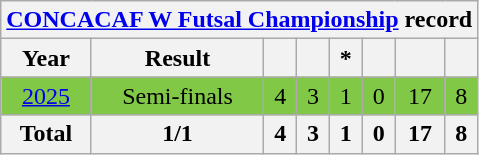<table class="wikitable" style="text-align: center;">
<tr>
<th colspan="8"><a href='#'>CONCACAF W Futsal Championship</a> record</th>
</tr>
<tr>
<th>Year</th>
<th>Result</th>
<th></th>
<th></th>
<th>*</th>
<th></th>
<th></th>
<th></th>
</tr>
<tr bgcolor="#81c846">
<td> <a href='#'>2025</a></td>
<td>Semi-finals</td>
<td>4</td>
<td>3</td>
<td>1</td>
<td>0</td>
<td>17</td>
<td>8</td>
</tr>
<tr>
<th>Total</th>
<th>1/1</th>
<th>4</th>
<th>3</th>
<th>1</th>
<th>0</th>
<th>17</th>
<th>8</th>
</tr>
</table>
